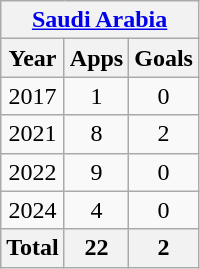<table class="wikitable" style="text-align:center">
<tr>
<th colspan=3><a href='#'>Saudi Arabia</a></th>
</tr>
<tr>
<th>Year</th>
<th>Apps</th>
<th>Goals</th>
</tr>
<tr>
<td>2017</td>
<td>1</td>
<td>0</td>
</tr>
<tr>
<td>2021</td>
<td>8</td>
<td>2</td>
</tr>
<tr>
<td>2022</td>
<td>9</td>
<td>0</td>
</tr>
<tr>
<td>2024</td>
<td>4</td>
<td>0</td>
</tr>
<tr>
<th>Total</th>
<th>22</th>
<th>2</th>
</tr>
</table>
